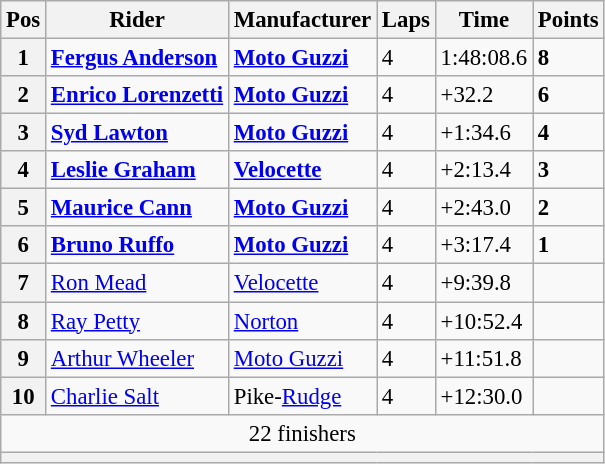<table class="wikitable" style="font-size: 95%;">
<tr>
<th>Pos</th>
<th>Rider</th>
<th>Manufacturer</th>
<th>Laps</th>
<th>Time</th>
<th>Points</th>
</tr>
<tr>
<th>1</th>
<td> <strong><a href='#'>Fergus Anderson</a></strong></td>
<td><strong><a href='#'>Moto Guzzi</a></strong></td>
<td>4</td>
<td>1:48:08.6</td>
<td><strong>8</strong></td>
</tr>
<tr>
<th>2</th>
<td> <strong><a href='#'>Enrico Lorenzetti</a></strong></td>
<td><strong><a href='#'>Moto Guzzi</a></strong></td>
<td>4</td>
<td>+32.2</td>
<td><strong>6</strong></td>
</tr>
<tr>
<th>3</th>
<td> <strong><a href='#'>Syd Lawton</a></strong></td>
<td><strong><a href='#'>Moto Guzzi</a></strong></td>
<td>4</td>
<td>+1:34.6</td>
<td><strong>4</strong></td>
</tr>
<tr>
<th>4</th>
<td> <strong><a href='#'>Leslie Graham</a></strong></td>
<td><strong><a href='#'>Velocette</a></strong></td>
<td>4</td>
<td>+2:13.4</td>
<td><strong>3</strong></td>
</tr>
<tr>
<th>5</th>
<td> <strong><a href='#'>Maurice Cann</a></strong></td>
<td><strong><a href='#'>Moto Guzzi</a></strong></td>
<td>4</td>
<td>+2:43.0</td>
<td><strong>2</strong></td>
</tr>
<tr>
<th>6</th>
<td> <strong><a href='#'>Bruno Ruffo</a></strong></td>
<td><strong><a href='#'>Moto Guzzi</a></strong></td>
<td>4</td>
<td>+3:17.4</td>
<td><strong>1</strong></td>
</tr>
<tr>
<th>7</th>
<td> <a href='#'>Ron Mead</a></td>
<td><a href='#'>Velocette</a></td>
<td>4</td>
<td>+9:39.8</td>
<td></td>
</tr>
<tr>
<th>8</th>
<td> <a href='#'>Ray Petty</a></td>
<td><a href='#'>Norton</a></td>
<td>4</td>
<td>+10:52.4</td>
<td></td>
</tr>
<tr>
<th>9</th>
<td> <a href='#'>Arthur Wheeler</a></td>
<td><a href='#'>Moto Guzzi</a></td>
<td>4</td>
<td>+11:51.8</td>
<td></td>
</tr>
<tr>
<th>10</th>
<td> <a href='#'>Charlie Salt</a></td>
<td>Pike-<a href='#'>Rudge</a></td>
<td>4</td>
<td>+12:30.0</td>
<td></td>
</tr>
<tr>
<td colspan=6 align=center>22 finishers</td>
</tr>
<tr>
<th colspan=6></th>
</tr>
</table>
